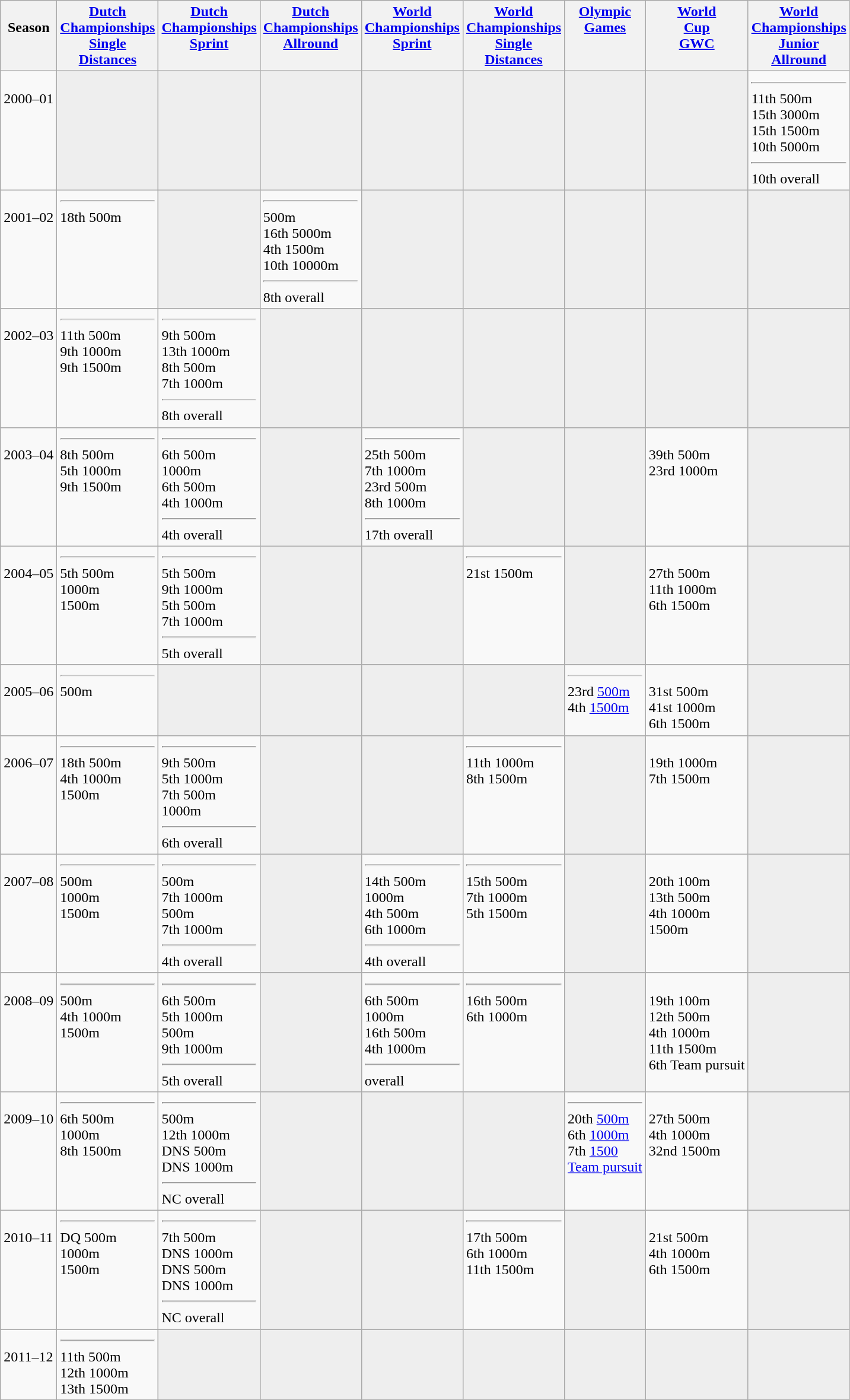<table class="wikitable">
<tr style="vertical-align: top;">
<th><br> Season</th>
<th><a href='#'>Dutch <br> Championships <br> Single <br> Distances</a></th>
<th><a href='#'>Dutch <br> Championships <br> Sprint</a></th>
<th><a href='#'>Dutch <br> Championships <br> Allround</a></th>
<th><a href='#'>World <br> Championships <br> Sprint</a></th>
<th><a href='#'>World <br> Championships <br> Single <br> Distances</a></th>
<th><a href='#'>Olympic <br> Games</a></th>
<th><a href='#'>World <br> Cup <br> GWC</a></th>
<th><a href='#'>World <br> Championships <br> Junior <br> Allround</a></th>
</tr>
<tr style="vertical-align: top;">
<td><br> 2000–01</td>
<td bgcolor=#EEEEEE></td>
<td bgcolor=#EEEEEE></td>
<td bgcolor=#EEEEEE></td>
<td bgcolor=#EEEEEE></td>
<td bgcolor=#EEEEEE></td>
<td bgcolor=#EEEEEE></td>
<td bgcolor=#EEEEEE></td>
<td> <hr> 11th 500m <br> 15th 3000m <br> 15th 1500m <br> 10th 5000m <hr> 10th overall</td>
</tr>
<tr style="vertical-align: top;">
<td><br> 2001–02</td>
<td> <hr> 18th 500m</td>
<td bgcolor=#EEEEEE></td>
<td> <hr>  500m <br> 16th 5000m <br> 4th 1500m <br> 10th 10000m <hr> 8th overall</td>
<td bgcolor=#EEEEEE></td>
<td bgcolor=#EEEEEE></td>
<td bgcolor=#EEEEEE></td>
<td bgcolor=#EEEEEE></td>
<td bgcolor=#EEEEEE></td>
</tr>
<tr style="vertical-align: top;">
<td><br> 2002–03</td>
<td> <hr> 11th 500m <br> 9th 1000m <br> 9th 1500m</td>
<td> <hr> 9th 500m <br> 13th 1000m <br> 8th 500m <br> 7th 1000m <hr> 8th overall</td>
<td bgcolor=#EEEEEE></td>
<td bgcolor=#EEEEEE></td>
<td bgcolor=#EEEEEE></td>
<td bgcolor=#EEEEEE></td>
<td bgcolor=#EEEEEE></td>
<td bgcolor=#EEEEEE></td>
</tr>
<tr style="vertical-align: top;">
<td><br> 2003–04</td>
<td> <hr> 8th 500m <br> 5th 1000m <br> 9th 1500m</td>
<td> <hr> 6th 500m <br>  1000m <br> 6th 500m <br> 4th 1000m <hr> 4th overall</td>
<td bgcolor=#EEEEEE></td>
<td> <hr> 25th 500m <br> 7th 1000m <br> 23rd 500m <br> 8th 1000m <hr> 17th overall</td>
<td bgcolor=#EEEEEE></td>
<td bgcolor=#EEEEEE></td>
<td><br> 39th 500m <br> 23rd 1000m</td>
<td bgcolor=#EEEEEE></td>
</tr>
<tr style="vertical-align: top;">
<td><br> 2004–05</td>
<td> <hr> 5th 500m <br>  1000m <br>  1500m</td>
<td> <hr> 5th 500m <br> 9th 1000m <br> 5th 500m <br> 7th 1000m <hr> 5th overall</td>
<td bgcolor=#EEEEEE></td>
<td bgcolor=#EEEEEE></td>
<td> <hr> 21st 1500m</td>
<td bgcolor=#EEEEEE></td>
<td><br> 27th 500m <br> 11th 1000m <br> 6th 1500m</td>
<td bgcolor=#EEEEEE></td>
</tr>
<tr style="vertical-align: top;">
<td><br> 2005–06</td>
<td> <hr> 500m</td>
<td bgcolor=#EEEEEE></td>
<td bgcolor=#EEEEEE></td>
<td bgcolor=#EEEEEE></td>
<td bgcolor=#EEEEEE></td>
<td> <hr> 23rd <a href='#'>500m</a> <br> 4th <a href='#'>1500m</a></td>
<td><br> 31st 500m <br> 41st 1000m <br> 6th 1500m</td>
<td bgcolor=#EEEEEE></td>
</tr>
<tr style="vertical-align: top;">
<td><br> 2006–07</td>
<td> <hr> 18th 500m <br> 4th 1000m <br>  1500m</td>
<td> <hr> 9th 500m <br> 5th 1000m <br> 7th 500m <br>  1000m <hr> 6th overall</td>
<td bgcolor=#EEEEEE></td>
<td bgcolor=#EEEEEE></td>
<td> <hr> 11th 1000m <br> 8th 1500m</td>
<td bgcolor=#EEEEEE></td>
<td><br> 19th 1000m <br> 7th 1500m</td>
<td bgcolor=#EEEEEE></td>
</tr>
<tr style="vertical-align: top;">
<td><br> 2007–08</td>
<td> <hr>  500m <br>  1000m <br>  1500m</td>
<td> <hr>  500m <br> 7th 1000m <br>  500m <br> 7th 1000m <hr> 4th overall</td>
<td bgcolor=#EEEEEE></td>
<td> <hr> 14th 500m <br>  1000m <br> 4th 500m <br> 6th 1000m <hr> 4th overall</td>
<td> <hr> 15th 500m <br> 7th 1000m <br> 5th 1500m</td>
<td bgcolor=#EEEEEE></td>
<td><br> 20th 100m <br> 13th 500m <br> 4th 1000m <br>  1500m</td>
<td bgcolor=#EEEEEE></td>
</tr>
<tr style="vertical-align: top;">
<td><br> 2008–09</td>
<td> <hr>  500m <br> 4th 1000m <br>  1500m</td>
<td> <hr> 6th 500m <br> 5th 1000m <br>  500m <br> 9th 1000m <hr> 5th overall</td>
<td bgcolor=#EEEEEE></td>
<td> <hr> 6th 500m <br>  1000m <br> 16th 500m <br> 4th 1000m <hr>  overall</td>
<td> <hr> 16th 500m <br> 6th 1000m</td>
<td bgcolor=#EEEEEE></td>
<td><br> 19th 100m <br> 12th 500m <br> 4th 1000m <br> 11th 1500m <br> 6th Team pursuit</td>
<td bgcolor=#EEEEEE></td>
</tr>
<tr style="vertical-align: top;">
<td><br> 2009–10</td>
<td> <hr> 6th 500m <br>  1000m <br> 8th 1500m</td>
<td> <hr>  500m <br> 12th 1000m <br> DNS 500m <br> DNS 1000m <hr> NC overall</td>
<td bgcolor=#EEEEEE></td>
<td bgcolor=#EEEEEE></td>
<td bgcolor=#EEEEEE></td>
<td> <hr> 20th <a href='#'>500m</a> <br> 6th <a href='#'>1000m</a> <br> 7th <a href='#'>1500</a> <br>  <a href='#'>Team pursuit</a></td>
<td><br> 27th 500m <br> 4th 1000m <br> 32nd 1500m</td>
<td bgcolor=#EEEEEE></td>
</tr>
<tr style="vertical-align: top;">
<td><br> 2010–11</td>
<td> <hr> DQ 500m <br>  1000m <br>  1500m</td>
<td> <hr> 7th 500m <br> DNS 1000m <br> DNS 500m <br> DNS 1000m <hr> NC overall</td>
<td bgcolor=#EEEEEE></td>
<td bgcolor=#EEEEEE></td>
<td> <hr> 17th 500m <br> 6th 1000m <br> 11th 1500m</td>
<td bgcolor=#EEEEEE></td>
<td><br> 21st 500m <br> 4th 1000m <br> 6th 1500m</td>
<td bgcolor=#EEEEEE></td>
</tr>
<tr style="vertical-align: top;">
<td><br> 2011–12</td>
<td> <hr> 11th 500m <br> 12th 1000m <br> 13th 1500m</td>
<td bgcolor=#EEEEEE></td>
<td bgcolor=#EEEEEE></td>
<td bgcolor=#EEEEEE></td>
<td bgcolor=#EEEEEE></td>
<td bgcolor=#EEEEEE></td>
<td bgcolor=#EEEEEE></td>
<td bgcolor=#EEEEEE></td>
</tr>
</table>
